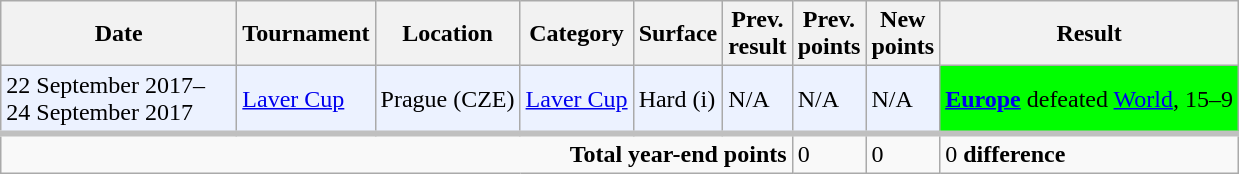<table class="wikitable" style="text-align:left">
<tr>
<th style="width:150px">Date</th>
<th>Tournament</th>
<th>Location</th>
<th>Category</th>
<th>Surface</th>
<th>Prev.<br>result</th>
<th>Prev.<br>points</th>
<th>New<br>points</th>
<th>Result</th>
</tr>
<tr style="background:#ECF2FF;">
<td>22 September 2017–<br>24 September 2017</td>
<td><a href='#'>Laver Cup</a></td>
<td>Prague (CZE)</td>
<td><a href='#'>Laver Cup</a></td>
<td>Hard (i)</td>
<td>N/A</td>
<td>N/A</td>
<td>N/A</td>
<td style="background:lime;"><strong> <a href='#'>Europe</a></strong> defeated  <a href='#'>World</a>, 15–9</td>
</tr>
<tr style="border-top:4px solid silver;">
<td colspan=6 align=right><strong>Total year-end points</strong></td>
<td>0</td>
<td>0</td>
<td> 0 <strong>difference</strong></td>
</tr>
</table>
